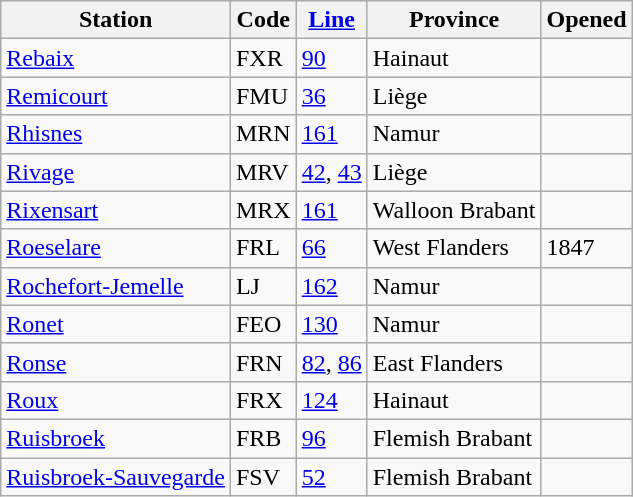<table class="wikitable sortable">
<tr>
<th>Station</th>
<th>Code</th>
<th><a href='#'>Line</a></th>
<th>Province</th>
<th>Opened</th>
</tr>
<tr>
<td><a href='#'>Rebaix</a></td>
<td>FXR</td>
<td><a href='#'>90</a></td>
<td>Hainaut</td>
<td></td>
</tr>
<tr>
<td><a href='#'>Remicourt</a></td>
<td>FMU</td>
<td><a href='#'>36</a></td>
<td>Liège</td>
<td></td>
</tr>
<tr>
<td><a href='#'>Rhisnes</a></td>
<td>MRN</td>
<td><a href='#'>161</a></td>
<td>Namur</td>
<td></td>
</tr>
<tr>
<td><a href='#'>Rivage</a></td>
<td>MRV</td>
<td><a href='#'>42</a>, <a href='#'>43</a></td>
<td>Liège</td>
<td></td>
</tr>
<tr>
<td><a href='#'>Rixensart</a></td>
<td>MRX</td>
<td><a href='#'>161</a></td>
<td>Walloon Brabant</td>
<td></td>
</tr>
<tr>
<td><a href='#'>Roeselare</a></td>
<td>FRL</td>
<td><a href='#'>66</a></td>
<td>West Flanders</td>
<td>1847</td>
</tr>
<tr>
<td><a href='#'>Rochefort-Jemelle</a></td>
<td>LJ</td>
<td><a href='#'>162</a></td>
<td>Namur</td>
<td></td>
</tr>
<tr>
<td><a href='#'>Ronet</a></td>
<td>FEO</td>
<td><a href='#'>130</a></td>
<td>Namur</td>
<td></td>
</tr>
<tr>
<td><a href='#'>Ronse</a></td>
<td>FRN</td>
<td><a href='#'>82</a>, <a href='#'>86</a></td>
<td>East Flanders</td>
<td></td>
</tr>
<tr>
<td><a href='#'>Roux</a></td>
<td>FRX</td>
<td><a href='#'>124</a></td>
<td>Hainaut</td>
<td></td>
</tr>
<tr>
<td><a href='#'>Ruisbroek</a></td>
<td>FRB</td>
<td><a href='#'>96</a></td>
<td>Flemish Brabant</td>
<td></td>
</tr>
<tr>
<td><a href='#'>Ruisbroek-Sauvegarde</a></td>
<td>FSV</td>
<td><a href='#'>52</a></td>
<td>Flemish Brabant</td>
<td></td>
</tr>
</table>
